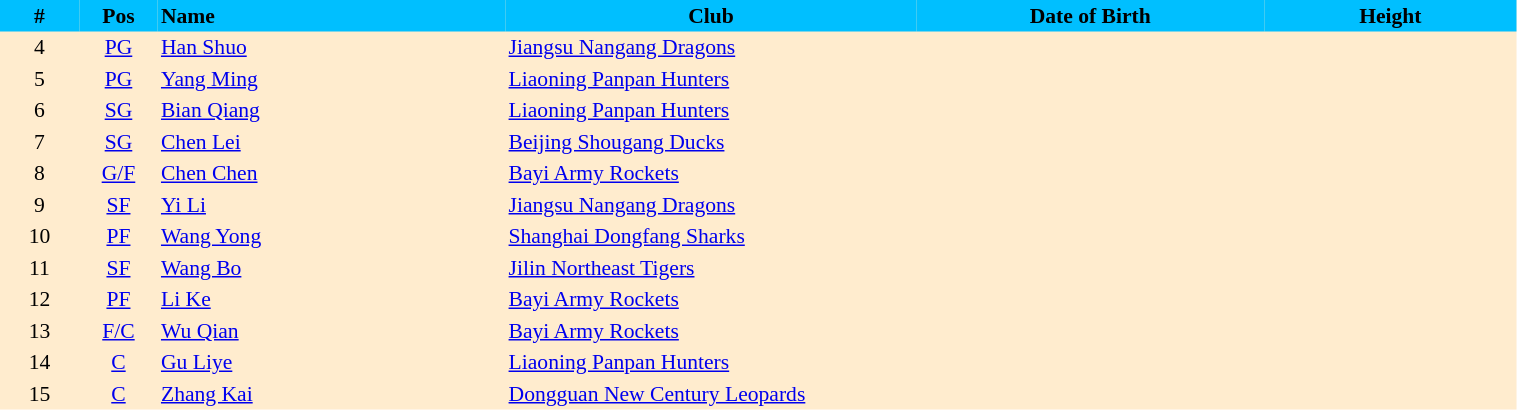<table border=0 cellpadding=2 cellspacing=0  |- bgcolor=#FFECCE style="text-align:center; font-size:90%;" width=80%>
<tr bgcolor=#00BFFF>
<th width=5%>#</th>
<th width=5%>Pos</th>
<th width=22% align=left>Name</th>
<th width=26%>Club</th>
<th width=22%>Date of Birth</th>
<th width=16%>Height</th>
</tr>
<tr>
<td>4</td>
<td><a href='#'>PG</a></td>
<td align=left><a href='#'>Han Shuo</a></td>
<td align=left> <a href='#'>Jiangsu Nangang Dragons</a></td>
<td align=left></td>
<td></td>
</tr>
<tr>
<td>5</td>
<td><a href='#'>PG</a></td>
<td align=left><a href='#'>Yang Ming</a></td>
<td align=left> <a href='#'>Liaoning Panpan Hunters</a></td>
<td align=left></td>
<td></td>
</tr>
<tr>
<td>6</td>
<td><a href='#'>SG</a></td>
<td align=left><a href='#'>Bian Qiang</a></td>
<td align=left> <a href='#'>Liaoning Panpan Hunters</a></td>
<td align=left></td>
<td></td>
</tr>
<tr>
<td>7</td>
<td><a href='#'>SG</a></td>
<td align=left><a href='#'>Chen Lei</a></td>
<td align=left> <a href='#'>Beijing Shougang Ducks</a></td>
<td align=left></td>
<td></td>
</tr>
<tr>
<td>8</td>
<td><a href='#'>G/F</a></td>
<td align="left"><a href='#'>Chen Chen</a></td>
<td align=left> <a href='#'>Bayi Army Rockets</a></td>
<td align=left></td>
<td></td>
</tr>
<tr>
<td>9</td>
<td><a href='#'>SF</a></td>
<td align=left><a href='#'>Yi Li</a></td>
<td align=left> <a href='#'>Jiangsu Nangang Dragons</a></td>
<td align=left></td>
<td></td>
</tr>
<tr>
<td>10</td>
<td><a href='#'>PF</a></td>
<td align=left><a href='#'>Wang Yong</a></td>
<td align=left> <a href='#'>Shanghai Dongfang Sharks</a></td>
<td align=left></td>
<td></td>
</tr>
<tr>
<td>11</td>
<td><a href='#'>SF</a></td>
<td align=left><a href='#'>Wang Bo</a></td>
<td align=left> <a href='#'>Jilin Northeast Tigers</a></td>
<td align=left></td>
<td></td>
</tr>
<tr>
<td>12</td>
<td><a href='#'>PF</a></td>
<td align=left><a href='#'>Li Ke</a></td>
<td align=left> <a href='#'>Bayi Army Rockets</a></td>
<td align=left></td>
<td></td>
</tr>
<tr>
<td>13</td>
<td><a href='#'>F/C</a></td>
<td align=left><a href='#'>Wu Qian</a></td>
<td align=left> <a href='#'>Bayi Army Rockets</a></td>
<td align=left></td>
<td></td>
</tr>
<tr>
<td>14</td>
<td><a href='#'>C</a></td>
<td align=left><a href='#'>Gu Liye</a></td>
<td align=left> <a href='#'>Liaoning Panpan Hunters</a></td>
<td align=left></td>
<td></td>
</tr>
<tr>
<td>15</td>
<td><a href='#'>C</a></td>
<td align=left><a href='#'>Zhang Kai</a></td>
<td align=left> <a href='#'>Dongguan New Century Leopards</a></td>
<td align=left></td>
<td></td>
</tr>
</table>
